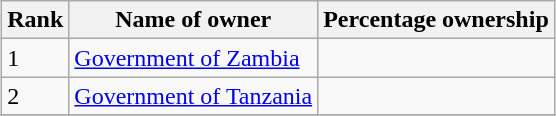<table class="wikitable sortable" style="margin: 0.5em auto">
<tr>
<th>Rank</th>
<th>Name of owner</th>
<th>Percentage ownership</th>
</tr>
<tr>
<td>1</td>
<td><a href='#'>Government of Zambia</a></td>
<td></td>
</tr>
<tr>
<td>2</td>
<td><a href='#'>Government of Tanzania</a></td>
<td></td>
</tr>
<tr>
</tr>
</table>
